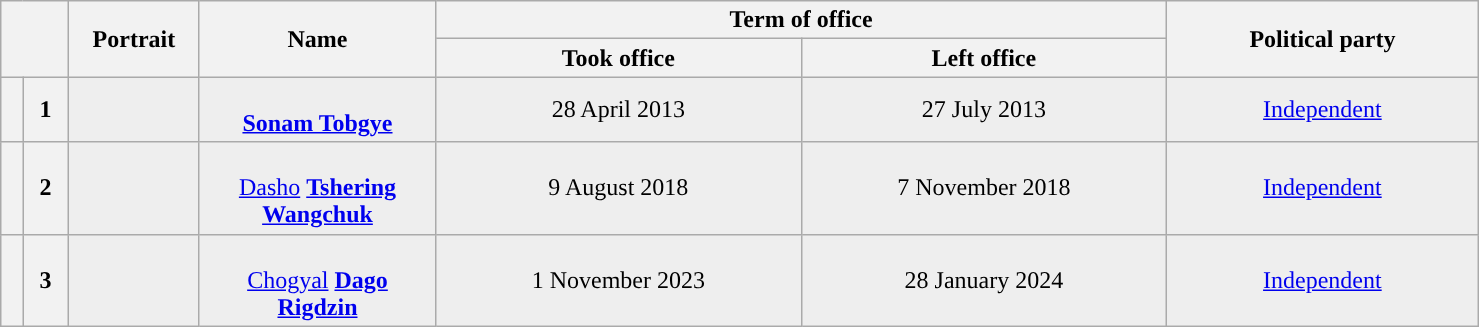<table class="wikitable" style="text-align:center; border:1px #aaf solid; width:78%;">
<tr>
<th rowspan="2" colspan="2"></th>
<th rowspan="2" style="width:80px;">Portrait</th>
<th rowspan="2" style="width:150px;">Name<br></th>
<th colspan="2">Term of office</th>
<th rowspan="2">Political party</th>
</tr>
<tr>
<th>Took office</th>
<th>Left office</th>
</tr>
<tr style="background:#EEEEEE">
<th style="background:"></th>
<th>1</th>
<td></td>
<td><br><strong><a href='#'>Sonam Tobgye</a></strong><br></td>
<td>28 April 2013</td>
<td>27 July 2013</td>
<td><a href='#'>Independent</a></td>
</tr>
<tr style="background:#EEEEEE">
<th style="background:"></th>
<th>2</th>
<td></td>
<td><br><a href='#'>Dasho</a> <strong><a href='#'>Tshering Wangchuk</a></strong><br></td>
<td>9 August 2018</td>
<td>7 November 2018</td>
<td><a href='#'>Independent</a></td>
</tr>
<tr style="background:#EEEEEE">
<th style="background:"></th>
<th>3</th>
<td></td>
<td><br><a href='#'>Chogyal</a> <strong><a href='#'>Dago Rigdzin</a></strong><br></td>
<td>1 November 2023</td>
<td>28 January 2024</td>
<td><a href='#'>Independent</a></td>
</tr>
</table>
